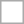<table style="border:solid 1px #aaa;" cellpadding="7" cellspacing="0">
<tr>
<td></td>
</tr>
</table>
